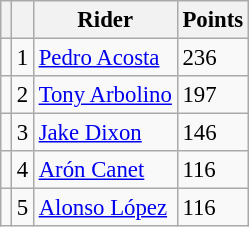<table class="wikitable" style="font-size: 95%;">
<tr>
<th></th>
<th></th>
<th>Rider</th>
<th>Points</th>
</tr>
<tr>
<td></td>
<td align=center>1</td>
<td> <a href='#'>Pedro Acosta</a></td>
<td align=left>236</td>
</tr>
<tr>
<td></td>
<td align=center>2</td>
<td> <a href='#'>Tony Arbolino</a></td>
<td align=left>197</td>
</tr>
<tr>
<td></td>
<td align=center>3</td>
<td> <a href='#'>Jake Dixon</a></td>
<td align=left>146</td>
</tr>
<tr>
<td></td>
<td align=center>4</td>
<td> <a href='#'>Arón Canet</a></td>
<td align=left>116</td>
</tr>
<tr>
<td></td>
<td align=center>5</td>
<td> <a href='#'>Alonso López</a></td>
<td align=left>116</td>
</tr>
</table>
